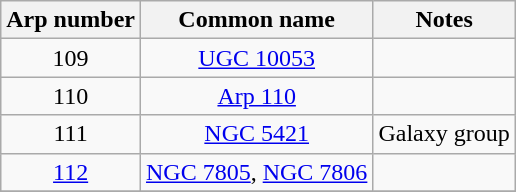<table class="wikitable" style="text-align:center;">
<tr>
<th>Arp number</th>
<th>Common name</th>
<th>Notes</th>
</tr>
<tr>
<td>109</td>
<td><a href='#'>UGC 10053</a></td>
<td></td>
</tr>
<tr>
<td>110</td>
<td><a href='#'>Arp 110</a></td>
<td></td>
</tr>
<tr>
<td>111</td>
<td><a href='#'>NGC 5421</a></td>
<td>Galaxy group</td>
</tr>
<tr>
<td><a href='#'>112</a></td>
<td><a href='#'>NGC 7805</a>, <a href='#'>NGC 7806</a></td>
<td></td>
</tr>
<tr>
</tr>
</table>
